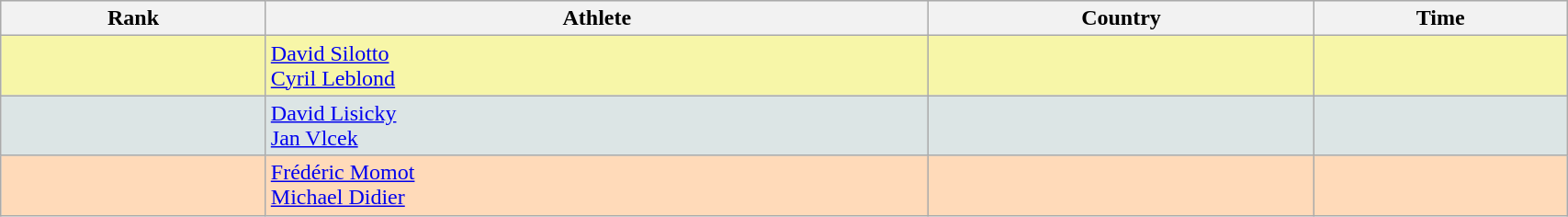<table class="wikitable" width=90% style="font-size:100%; text-align:left;">
<tr bgcolor="#EFEFEF">
<th>Rank</th>
<th>Athlete</th>
<th>Country</th>
<th>Time</th>
</tr>
<tr bgcolor="#F7F6A8">
<td align=center></td>
<td><a href='#'>David Silotto</a><br><a href='#'>Cyril Leblond</a></td>
<td></td>
<td align="right"></td>
</tr>
<tr bgcolor="#DCE5E5">
<td align=center></td>
<td><a href='#'>David Lisicky</a><br><a href='#'>Jan Vlcek</a></td>
<td></td>
<td align="right"></td>
</tr>
<tr bgcolor="#FFDAB9">
<td align=center></td>
<td><a href='#'>Frédéric Momot</a><br><a href='#'>Michael Didier</a></td>
<td></td>
<td align="right"></td>
</tr>
</table>
